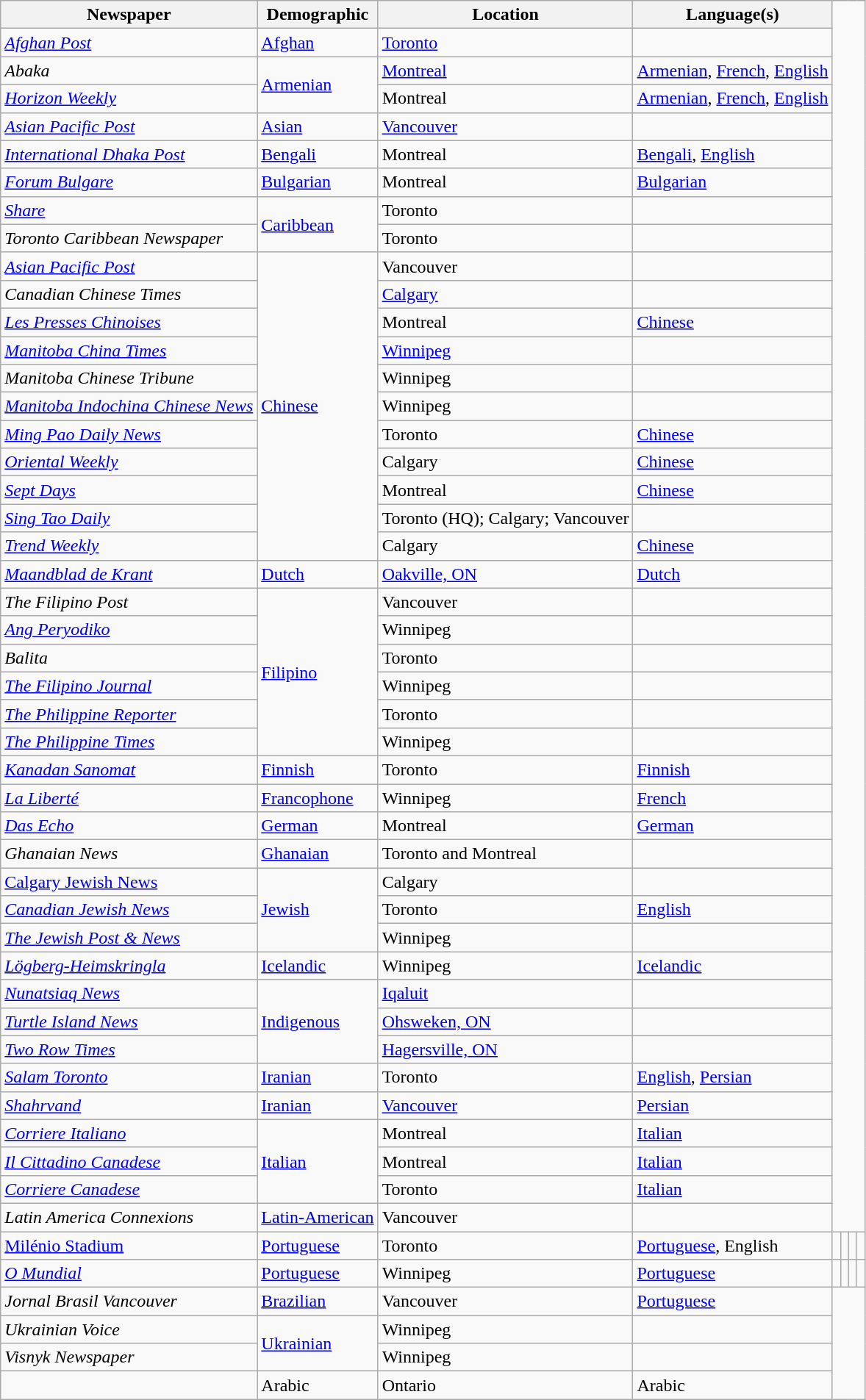<table class="wikitable">
<tr>
<th>Newspaper</th>
<th>Demographic</th>
<th>Location</th>
<th>Language(s)</th>
</tr>
<tr>
<td><em><a href='#'>Afghan Post</a></em></td>
<td><a href='#'>Afghan</a></td>
<td><a href='#'>Toronto</a></td>
<td></td>
</tr>
<tr>
<td><em>Abaka</em></td>
<td rowspan="2"><a href='#'>Armenian</a></td>
<td><a href='#'>Montreal</a></td>
<td><a href='#'>Armenian</a>, <a href='#'>French</a>, <a href='#'>English</a></td>
</tr>
<tr>
<td><em><a href='#'>Horizon Weekly</a></em></td>
<td>Montreal</td>
<td><a href='#'>Armenian</a>, <a href='#'>French</a>, <a href='#'>English</a></td>
</tr>
<tr>
<td><em><a href='#'>Asian Pacific Post</a></em></td>
<td><a href='#'>Asian</a></td>
<td><a href='#'>Vancouver</a></td>
<td></td>
</tr>
<tr>
<td><em><a href='#'>International Dhaka Post</a></em></td>
<td><a href='#'>Bengali</a></td>
<td>Montreal</td>
<td><a href='#'>Bengali</a>, <a href='#'>English</a></td>
</tr>
<tr>
<td><em><a href='#'>Forum Bulgare</a></em></td>
<td><a href='#'>Bulgarian</a></td>
<td>Montreal</td>
<td><a href='#'>Bulgarian</a></td>
</tr>
<tr>
<td><a href='#'><em>Share</em></a></td>
<td rowspan="2"><a href='#'>Caribbean</a></td>
<td>Toronto</td>
<td></td>
</tr>
<tr>
<td><em>Toronto Caribbean Newspaper</em></td>
<td>Toronto</td>
<td></td>
</tr>
<tr>
<td><em><a href='#'>Asian Pacific Post</a></em></td>
<td rowspan="11"><a href='#'>Chinese</a></td>
<td>Vancouver</td>
<td></td>
</tr>
<tr>
<td><em>Canadian Chinese Times</em></td>
<td><a href='#'>Calgary</a></td>
<td></td>
</tr>
<tr>
<td><em><a href='#'>Les Presses Chinoises</a></em></td>
<td>Montreal</td>
<td><a href='#'>Chinese</a></td>
</tr>
<tr>
<td><em><a href='#'>Manitoba China Times</a></em></td>
<td><a href='#'>Winnipeg</a></td>
<td></td>
</tr>
<tr>
<td><em>Manitoba Chinese Tribune</em></td>
<td>Winnipeg</td>
<td></td>
</tr>
<tr>
<td><em><a href='#'>Manitoba Indochina Chinese News</a></em></td>
<td>Winnipeg</td>
<td></td>
</tr>
<tr>
<td><em><a href='#'>Ming Pao Daily News</a></em></td>
<td>Toronto</td>
<td><a href='#'>Chinese</a></td>
</tr>
<tr>
<td><em><a href='#'>Oriental Weekly</a></em></td>
<td>Calgary</td>
<td><a href='#'>Chinese</a></td>
</tr>
<tr>
<td><em><a href='#'>Sept Days</a></em></td>
<td>Montreal</td>
<td><a href='#'>Chinese</a></td>
</tr>
<tr>
<td><em><a href='#'>Sing Tao Daily</a></em></td>
<td>Toronto (HQ); Calgary; Vancouver</td>
<td></td>
</tr>
<tr>
<td><a href='#'><em>Trend Weekly</em></a></td>
<td>Calgary</td>
<td><a href='#'>Chinese</a></td>
</tr>
<tr>
<td><em><a href='#'>Maandblad de Krant</a></em></td>
<td><a href='#'>Dutch</a></td>
<td><a href='#'>Oakville, ON</a></td>
<td><a href='#'>Dutch</a></td>
</tr>
<tr>
<td><em>The Filipino Post</em></td>
<td rowspan="6"><a href='#'>Filipino</a></td>
<td>Vancouver</td>
<td></td>
</tr>
<tr>
<td><em><a href='#'>Ang Peryodiko</a></em></td>
<td>Winnipeg</td>
<td></td>
</tr>
<tr>
<td><em>Balita</em></td>
<td>Toronto</td>
<td></td>
</tr>
<tr>
<td><em><a href='#'>The Filipino Journal</a></em></td>
<td>Winnipeg</td>
<td></td>
</tr>
<tr>
<td><em><a href='#'>The Philippine Reporter</a></em></td>
<td>Toronto</td>
<td></td>
</tr>
<tr>
<td><em><a href='#'>The Philippine Times</a></em></td>
<td>Winnipeg</td>
<td></td>
</tr>
<tr>
<td><em><a href='#'>Kanadan Sanomat</a></em></td>
<td><a href='#'>Finnish</a></td>
<td>Toronto</td>
<td><a href='#'>Finnish</a></td>
</tr>
<tr>
<td><em><a href='#'>La Liberté</a></em></td>
<td><a href='#'>Francophone</a></td>
<td>Winnipeg</td>
<td><a href='#'>French</a></td>
</tr>
<tr>
<td><em><a href='#'>Das Echo</a></em></td>
<td><a href='#'>German</a></td>
<td>Montreal</td>
<td><a href='#'>German</a></td>
</tr>
<tr>
<td><em>Ghanaian News</em></td>
<td><a href='#'>Ghanaian</a></td>
<td>Toronto and Montreal</td>
<td></td>
</tr>
<tr>
<td><a href='#'>Calgary Jewish News</a></td>
<td rowspan="3"><a href='#'>Jewish</a></td>
<td>Calgary</td>
<td></td>
</tr>
<tr>
<td><em><a href='#'>Canadian Jewish News</a></em></td>
<td>Toronto</td>
<td><a href='#'>English</a></td>
</tr>
<tr>
<td><em><a href='#'>The Jewish Post & News</a></em></td>
<td>Winnipeg</td>
<td></td>
</tr>
<tr>
<td><em><a href='#'>Lögberg-Heimskringla</a></em></td>
<td><a href='#'>Icelandic</a></td>
<td>Winnipeg</td>
<td><a href='#'>Icelandic</a></td>
</tr>
<tr>
<td><em><a href='#'>Nunatsiaq News</a></em></td>
<td rowspan="3"><a href='#'>Indigenous</a></td>
<td><a href='#'>Iqaluit</a></td>
<td></td>
</tr>
<tr>
<td><em><a href='#'>Turtle Island News</a></em></td>
<td><a href='#'>Ohsweken, ON</a></td>
<td></td>
</tr>
<tr>
<td><em><a href='#'>Two Row Times</a></em></td>
<td><a href='#'>Hagersville, ON</a></td>
<td></td>
</tr>
<tr>
<td><em><a href='#'>Salam Toronto</a></em></td>
<td><a href='#'>Iranian</a></td>
<td>Toronto</td>
<td><a href='#'>English</a>, <a href='#'>Persian</a></td>
</tr>
<tr>
<td><em><a href='#'>Shahrvand</a></em></td>
<td><a href='#'>Iranian</a></td>
<td><a href='#'>Vancouver</a></td>
<td><a href='#'>Persian</a></td>
</tr>
<tr>
<td><em><a href='#'>Corriere Italiano</a></em></td>
<td rowspan="3"><a href='#'>Italian</a></td>
<td>Montreal</td>
<td><a href='#'>Italian</a></td>
</tr>
<tr>
<td><em><a href='#'>Il Cittadino Canadese</a></em></td>
<td>Montreal</td>
<td><a href='#'>Italian</a></td>
</tr>
<tr>
<td><em><a href='#'>Corriere Canadese</a></em></td>
<td>Toronto</td>
<td><a href='#'>Italian</a></td>
</tr>
<tr>
<td><em>Latin America Connexions</em></td>
<td><a href='#'>Latin-American</a></td>
<td>Vancouver</td>
<td></td>
</tr>
<tr>
<td><a href='#'>Milénio Stadium</a></td>
<td><a href='#'>Portuguese</a></td>
<td>Toronto</td>
<td><a href='#'>Portuguese</a>, English</td>
<td></td>
<td></td>
<td></td>
<td></td>
</tr>
<tr>
<td><em><a href='#'>O Mundial</a></em></td>
<td><a href='#'>Portuguese</a></td>
<td>Winnipeg</td>
<td><a href='#'>Portuguese</a></td>
<td></td>
<td></td>
<td></td>
<td></td>
</tr>
<tr>
<td><em>Jornal Brasil Vancouver</em></td>
<td><a href='#'>Brazilian</a></td>
<td>Vancouver</td>
<td><a href='#'>Portuguese</a></td>
</tr>
<tr>
<td><em>Ukrainian Voice</em></td>
<td rowspan="2"><a href='#'>Ukrainian</a></td>
<td>Winnipeg</td>
<td></td>
</tr>
<tr>
<td><em>Visnyk Newspaper</em></td>
<td>Winnipeg</td>
<td></td>
</tr>
<tr>
<td></td>
<td>Arabic</td>
<td>Ontario</td>
<td>Arabic</td>
</tr>
</table>
